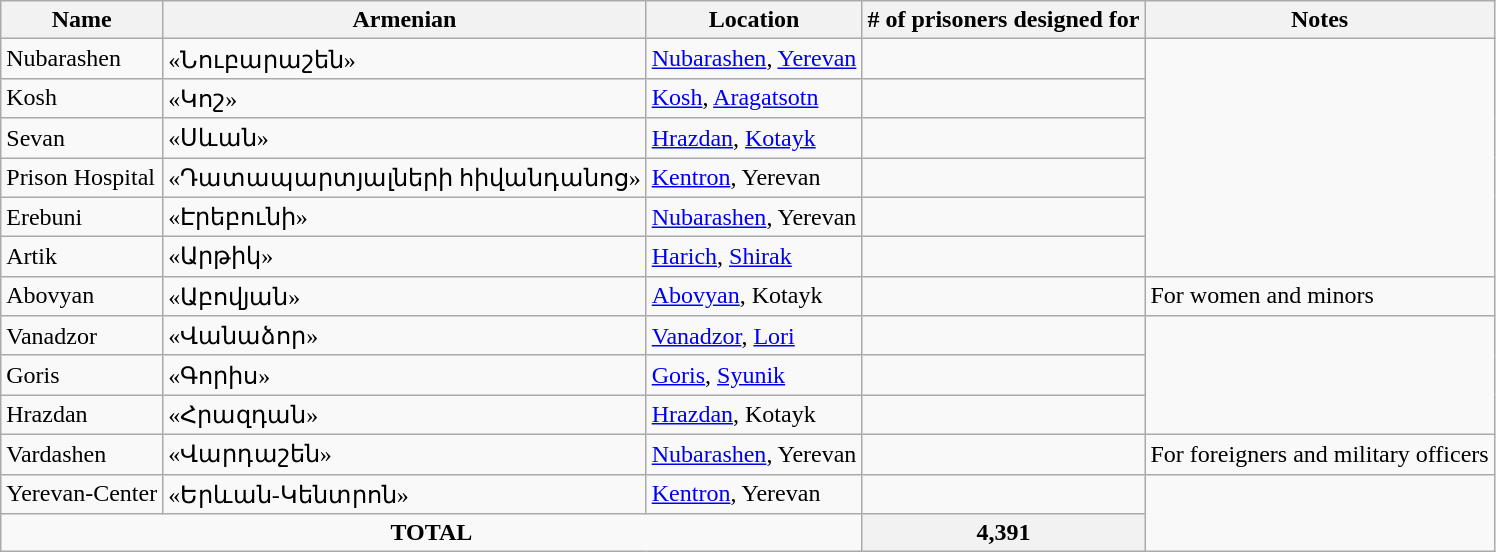<table class="wikitable sortable">
<tr>
<th>Name</th>
<th>Armenian</th>
<th>Location</th>
<th># of prisoners designed for</th>
<th>Notes</th>
</tr>
<tr>
<td>Nubarashen</td>
<td>«Նուբարաշեն»</td>
<td><a href='#'>Nubarashen</a>, <a href='#'>Yerevan</a></td>
<td></td>
</tr>
<tr>
<td>Kosh</td>
<td>«Կոշ»</td>
<td><a href='#'>Kosh</a>, <a href='#'>Aragatsotn</a></td>
<td></td>
</tr>
<tr>
<td>Sevan</td>
<td>«Սևան»</td>
<td><a href='#'>Hrazdan</a>, <a href='#'>Kotayk</a></td>
<td></td>
</tr>
<tr>
<td>Prison Hospital</td>
<td>«Դատապարտյալների հիվանդանոց»</td>
<td><a href='#'>Kentron</a>, Yerevan</td>
<td></td>
</tr>
<tr>
<td>Erebuni</td>
<td>«Էրեբունի»</td>
<td><a href='#'>Nubarashen</a>, Yerevan</td>
<td></td>
</tr>
<tr>
<td>Artik</td>
<td>«Արթիկ»</td>
<td><a href='#'>Harich</a>, <a href='#'>Shirak</a></td>
<td></td>
</tr>
<tr>
<td>Abovyan</td>
<td>«Աբովյան»</td>
<td><a href='#'>Abovyan</a>, Kotayk</td>
<td></td>
<td>For women and minors</td>
</tr>
<tr>
<td>Vanadzor</td>
<td>«Վանաձոր»</td>
<td><a href='#'>Vanadzor</a>, <a href='#'>Lori</a></td>
<td></td>
</tr>
<tr>
<td>Goris</td>
<td>«Գորիս»</td>
<td><a href='#'>Goris</a>, <a href='#'>Syunik</a></td>
<td></td>
</tr>
<tr>
<td>Hrazdan</td>
<td>«Հրազդան»</td>
<td><a href='#'>Hrazdan</a>, Kotayk</td>
<td></td>
</tr>
<tr>
<td>Vardashen</td>
<td>«Վարդաշեն»</td>
<td><a href='#'>Nubarashen</a>, Yerevan</td>
<td></td>
<td>For foreigners and military officers</td>
</tr>
<tr>
<td>Yerevan-Center</td>
<td>«Երևան-Կենտրոն»</td>
<td><a href='#'>Kentron</a>, Yerevan</td>
<td></td>
</tr>
<tr>
<td colspan="3" style="text-align:center;"><strong>TOTAL</strong></td>
<th>4,391</th>
</tr>
</table>
